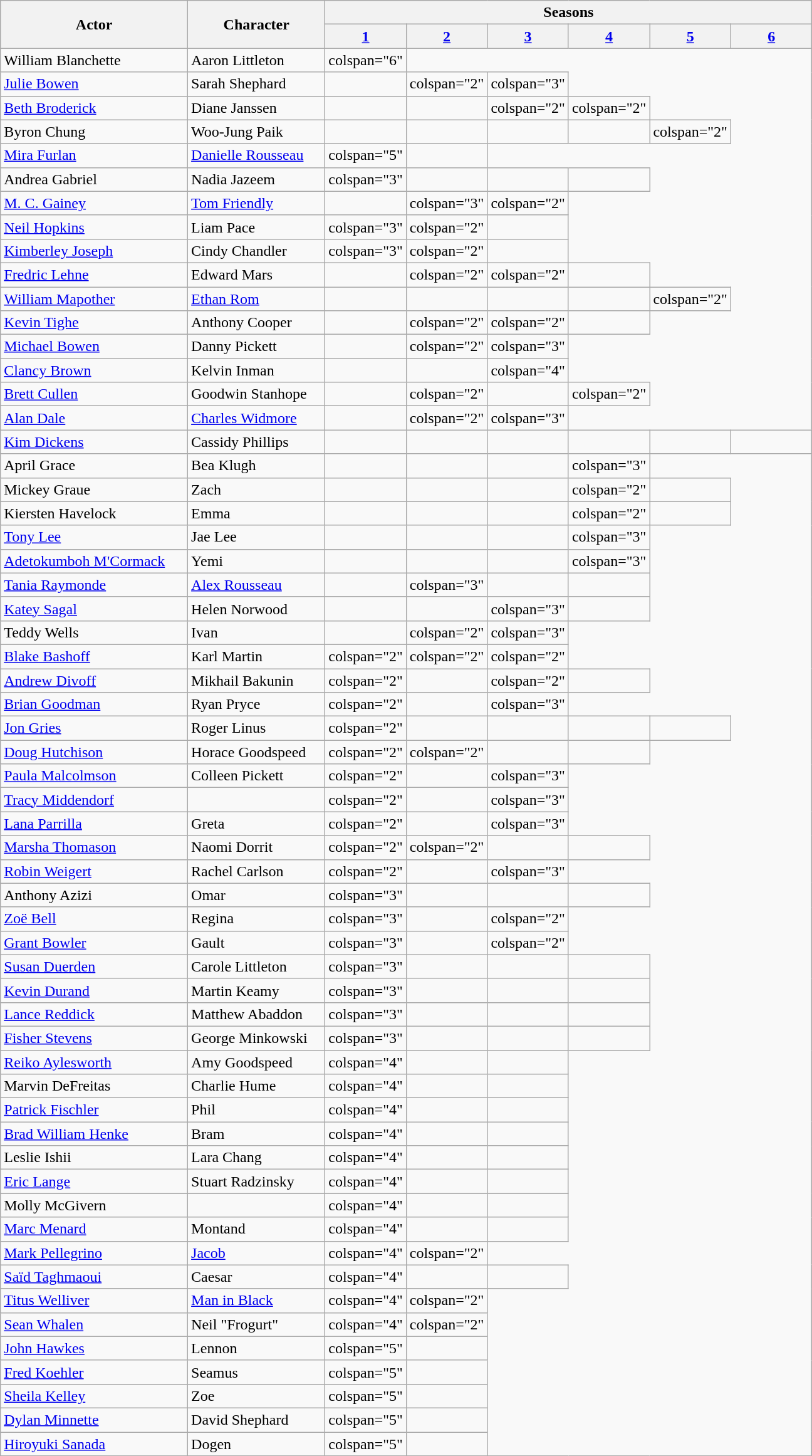<table class="wikitable plainrowheaders">
<tr>
<th scope="col" rowspan="2">Actor</th>
<th scope="col" rowspan="2">Character</th>
<th scope="col" colspan="6">Seasons</th>
</tr>
<tr>
<th scope="col" style="width:10%;"><a href='#'>1</a></th>
<th scope="col" style="width:10%;"><a href='#'>2</a></th>
<th scope="col" style="width:10%;"><a href='#'>3</a></th>
<th scope="col" style="width:10%;"><a href='#'>4</a></th>
<th scope="col" style="width:10%;"><a href='#'>5</a></th>
<th scope="col" style="width:10%;"><a href='#'>6</a></th>
</tr>
<tr>
<td>William Blanchette</td>
<td>Aaron Littleton</td>
<td>colspan="6" </td>
</tr>
<tr>
<td><a href='#'>Julie Bowen</a></td>
<td>Sarah Shephard</td>
<td></td>
<td>colspan="2" </td>
<td>colspan="3" </td>
</tr>
<tr>
<td><a href='#'>Beth Broderick</a></td>
<td>Diane Janssen</td>
<td></td>
<td></td>
<td>colspan="2" </td>
<td>colspan="2" </td>
</tr>
<tr>
<td>Byron Chung</td>
<td>Woo-Jung Paik</td>
<td></td>
<td></td>
<td></td>
<td></td>
<td>colspan="2" </td>
</tr>
<tr>
<td><a href='#'>Mira Furlan</a></td>
<td><a href='#'>Danielle Rousseau</a></td>
<td>colspan="5" </td>
<td></td>
</tr>
<tr>
<td>Andrea Gabriel</td>
<td>Nadia Jazeem</td>
<td>colspan="3" </td>
<td></td>
<td></td>
<td></td>
</tr>
<tr>
<td><a href='#'>M. C. Gainey</a></td>
<td><a href='#'>Tom Friendly</a></td>
<td></td>
<td>colspan="3" </td>
<td>colspan="2" </td>
</tr>
<tr>
<td><a href='#'>Neil Hopkins</a></td>
<td>Liam Pace</td>
<td>colspan="3" </td>
<td>colspan="2" </td>
<td></td>
</tr>
<tr>
<td><a href='#'>Kimberley Joseph</a></td>
<td>Cindy Chandler</td>
<td>colspan="3" </td>
<td>colspan="2" </td>
<td></td>
</tr>
<tr>
<td><a href='#'>Fredric Lehne</a></td>
<td>Edward Mars</td>
<td></td>
<td>colspan="2" </td>
<td>colspan="2" </td>
<td></td>
</tr>
<tr>
<td><a href='#'>William Mapother</a></td>
<td><a href='#'>Ethan Rom</a></td>
<td></td>
<td></td>
<td></td>
<td></td>
<td>colspan="2" </td>
</tr>
<tr>
<td><a href='#'>Kevin Tighe</a></td>
<td>Anthony Cooper</td>
<td></td>
<td>colspan="2" </td>
<td>colspan="2" </td>
<td></td>
</tr>
<tr>
<td><a href='#'>Michael Bowen</a></td>
<td>Danny Pickett</td>
<td></td>
<td>colspan="2" </td>
<td>colspan="3" </td>
</tr>
<tr>
<td><a href='#'>Clancy Brown</a></td>
<td>Kelvin Inman</td>
<td></td>
<td></td>
<td>colspan="4" </td>
</tr>
<tr>
<td><a href='#'>Brett Cullen</a></td>
<td>Goodwin Stanhope</td>
<td></td>
<td>colspan="2" </td>
<td></td>
<td>colspan="2" </td>
</tr>
<tr>
<td><a href='#'>Alan Dale</a></td>
<td><a href='#'>Charles Widmore</a></td>
<td></td>
<td>colspan="2" </td>
<td>colspan="3" </td>
</tr>
<tr>
<td><a href='#'>Kim Dickens</a></td>
<td>Cassidy Phillips</td>
<td></td>
<td></td>
<td></td>
<td></td>
<td></td>
<td></td>
</tr>
<tr>
<td>April Grace</td>
<td>Bea Klugh</td>
<td></td>
<td></td>
<td></td>
<td>colspan="3" </td>
</tr>
<tr>
<td>Mickey Graue</td>
<td>Zach</td>
<td></td>
<td></td>
<td></td>
<td>colspan="2" </td>
<td></td>
</tr>
<tr>
<td>Kiersten Havelock</td>
<td>Emma</td>
<td></td>
<td></td>
<td></td>
<td>colspan="2" </td>
<td></td>
</tr>
<tr>
<td><a href='#'>Tony Lee</a></td>
<td>Jae Lee</td>
<td></td>
<td></td>
<td></td>
<td>colspan="3" </td>
</tr>
<tr>
<td><a href='#'>Adetokumboh M'Cormack</a></td>
<td>Yemi</td>
<td></td>
<td></td>
<td></td>
<td>colspan="3" </td>
</tr>
<tr>
<td><a href='#'>Tania Raymonde</a></td>
<td><a href='#'>Alex Rousseau</a></td>
<td></td>
<td>colspan="3" </td>
<td></td>
<td></td>
</tr>
<tr>
<td><a href='#'>Katey Sagal</a></td>
<td>Helen Norwood</td>
<td></td>
<td></td>
<td>colspan="3" </td>
<td></td>
</tr>
<tr>
<td>Teddy Wells</td>
<td>Ivan</td>
<td></td>
<td>colspan="2" </td>
<td>colspan="3" </td>
</tr>
<tr>
<td><a href='#'>Blake Bashoff</a></td>
<td>Karl Martin</td>
<td>colspan="2" </td>
<td>colspan="2" </td>
<td>colspan="2" </td>
</tr>
<tr>
<td><a href='#'>Andrew Divoff</a></td>
<td>Mikhail Bakunin</td>
<td>colspan="2" </td>
<td></td>
<td>colspan="2" </td>
<td></td>
</tr>
<tr>
<td><a href='#'>Brian Goodman</a></td>
<td>Ryan Pryce</td>
<td>colspan="2" </td>
<td></td>
<td>colspan="3" </td>
</tr>
<tr>
<td><a href='#'>Jon Gries</a></td>
<td>Roger Linus</td>
<td>colspan="2" </td>
<td></td>
<td></td>
<td></td>
<td></td>
</tr>
<tr>
<td><a href='#'>Doug Hutchison</a></td>
<td>Horace Goodspeed</td>
<td>colspan="2" </td>
<td>colspan="2" </td>
<td></td>
<td></td>
</tr>
<tr>
<td><a href='#'>Paula Malcolmson</a></td>
<td>Colleen Pickett</td>
<td>colspan="2" </td>
<td></td>
<td>colspan="3" </td>
</tr>
<tr>
<td><a href='#'>Tracy Middendorf</a></td>
<td></td>
<td>colspan="2" </td>
<td></td>
<td>colspan="3" </td>
</tr>
<tr>
<td><a href='#'>Lana Parrilla</a></td>
<td>Greta</td>
<td>colspan="2" </td>
<td></td>
<td>colspan="3" </td>
</tr>
<tr>
<td><a href='#'>Marsha Thomason</a></td>
<td>Naomi Dorrit</td>
<td>colspan="2" </td>
<td>colspan="2" </td>
<td></td>
<td></td>
</tr>
<tr>
<td><a href='#'>Robin Weigert</a></td>
<td>Rachel Carlson</td>
<td>colspan="2" </td>
<td></td>
<td>colspan="3" </td>
</tr>
<tr>
<td>Anthony Azizi</td>
<td>Omar</td>
<td>colspan="3" </td>
<td></td>
<td></td>
<td></td>
</tr>
<tr>
<td><a href='#'>Zoë Bell</a></td>
<td>Regina</td>
<td>colspan="3" </td>
<td></td>
<td>colspan="2" </td>
</tr>
<tr>
<td><a href='#'>Grant Bowler</a></td>
<td>Gault</td>
<td>colspan="3" </td>
<td></td>
<td>colspan="2" </td>
</tr>
<tr>
<td><a href='#'>Susan Duerden</a></td>
<td>Carole Littleton</td>
<td>colspan="3" </td>
<td></td>
<td></td>
<td></td>
</tr>
<tr>
<td><a href='#'>Kevin Durand</a></td>
<td>Martin Keamy</td>
<td>colspan="3" </td>
<td></td>
<td></td>
<td></td>
</tr>
<tr>
<td><a href='#'>Lance Reddick</a></td>
<td>Matthew Abaddon</td>
<td>colspan="3" </td>
<td></td>
<td></td>
<td></td>
</tr>
<tr>
<td><a href='#'>Fisher Stevens</a></td>
<td>George Minkowski</td>
<td>colspan="3" </td>
<td></td>
<td></td>
<td></td>
</tr>
<tr>
<td><a href='#'>Reiko Aylesworth</a></td>
<td>Amy Goodspeed</td>
<td>colspan="4" </td>
<td></td>
<td></td>
</tr>
<tr>
<td>Marvin DeFreitas</td>
<td>Charlie Hume</td>
<td>colspan="4" </td>
<td></td>
<td></td>
</tr>
<tr>
<td><a href='#'>Patrick Fischler</a></td>
<td>Phil</td>
<td>colspan="4" </td>
<td></td>
<td></td>
</tr>
<tr>
<td><a href='#'>Brad William Henke</a></td>
<td>Bram</td>
<td>colspan="4" </td>
<td></td>
<td></td>
</tr>
<tr>
<td>Leslie Ishii</td>
<td>Lara Chang</td>
<td>colspan="4" </td>
<td></td>
<td></td>
</tr>
<tr>
<td><a href='#'>Eric Lange</a></td>
<td>Stuart Radzinsky</td>
<td>colspan="4" </td>
<td></td>
<td></td>
</tr>
<tr>
<td>Molly McGivern</td>
<td></td>
<td>colspan="4" </td>
<td></td>
<td></td>
</tr>
<tr>
<td><a href='#'>Marc Menard</a></td>
<td>Montand</td>
<td>colspan="4" </td>
<td></td>
<td></td>
</tr>
<tr>
<td><a href='#'>Mark Pellegrino</a></td>
<td><a href='#'>Jacob</a></td>
<td>colspan="4" </td>
<td>colspan="2" </td>
</tr>
<tr>
<td><a href='#'>Saïd Taghmaoui</a></td>
<td>Caesar</td>
<td>colspan="4" </td>
<td></td>
<td></td>
</tr>
<tr>
<td><a href='#'>Titus Welliver</a></td>
<td><a href='#'>Man in Black</a></td>
<td>colspan="4" </td>
<td>colspan="2" </td>
</tr>
<tr>
<td><a href='#'>Sean Whalen</a></td>
<td>Neil "Frogurt"</td>
<td>colspan="4" </td>
<td>colspan="2" </td>
</tr>
<tr>
<td><a href='#'>John Hawkes</a></td>
<td>Lennon</td>
<td>colspan="5" </td>
<td></td>
</tr>
<tr>
<td><a href='#'>Fred Koehler</a></td>
<td>Seamus</td>
<td>colspan="5" </td>
<td></td>
</tr>
<tr>
<td><a href='#'>Sheila Kelley</a></td>
<td>Zoe</td>
<td>colspan="5" </td>
<td></td>
</tr>
<tr>
<td><a href='#'>Dylan Minnette</a></td>
<td>David Shephard</td>
<td>colspan="5" </td>
<td></td>
</tr>
<tr>
<td><a href='#'>Hiroyuki Sanada</a></td>
<td>Dogen</td>
<td>colspan="5" </td>
<td></td>
</tr>
<tr>
</tr>
</table>
